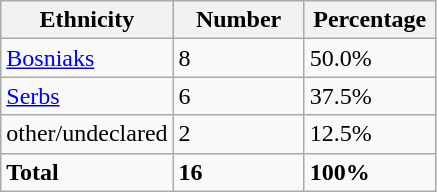<table class="wikitable">
<tr>
<th width="100px">Ethnicity</th>
<th width="80px">Number</th>
<th width="80px">Percentage</th>
</tr>
<tr>
<td><a href='#'>Bosniaks</a></td>
<td>8</td>
<td>50.0%</td>
</tr>
<tr>
<td><a href='#'>Serbs</a></td>
<td>6</td>
<td>37.5%</td>
</tr>
<tr>
<td>other/undeclared</td>
<td>2</td>
<td>12.5%</td>
</tr>
<tr>
<td><strong>Total</strong></td>
<td><strong>16</strong></td>
<td><strong>100%</strong></td>
</tr>
</table>
